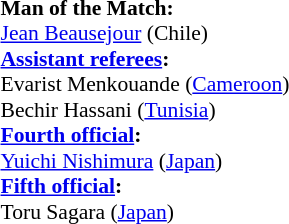<table width=50% style="font-size: 90%">
<tr>
<td><br><strong>Man of the Match:</strong>
<br><a href='#'>Jean Beausejour</a> (Chile)<br><strong><a href='#'>Assistant referees</a>:</strong>
<br>Evarist Menkouande (<a href='#'>Cameroon</a>)
<br>Bechir Hassani (<a href='#'>Tunisia</a>)
<br><strong><a href='#'>Fourth official</a>:</strong>
<br><a href='#'>Yuichi Nishimura</a> (<a href='#'>Japan</a>)
<br><strong><a href='#'>Fifth official</a>:</strong>
<br>Toru Sagara (<a href='#'>Japan</a>)</td>
</tr>
</table>
